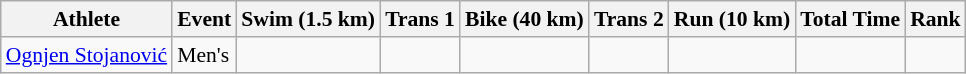<table class="wikitable" style="font-size:90%">
<tr>
<th>Athlete</th>
<th>Event</th>
<th>Swim (1.5 km)</th>
<th>Trans 1</th>
<th>Bike (40 km)</th>
<th>Trans 2</th>
<th>Run (10 km)</th>
<th>Total Time</th>
<th>Rank</th>
</tr>
<tr align=center>
<td align=left><a href='#'>Ognjen Stojanović</a></td>
<td align=left>Men's</td>
<td></td>
<td></td>
<td></td>
<td></td>
<td></td>
<td></td>
<td></td>
</tr>
</table>
